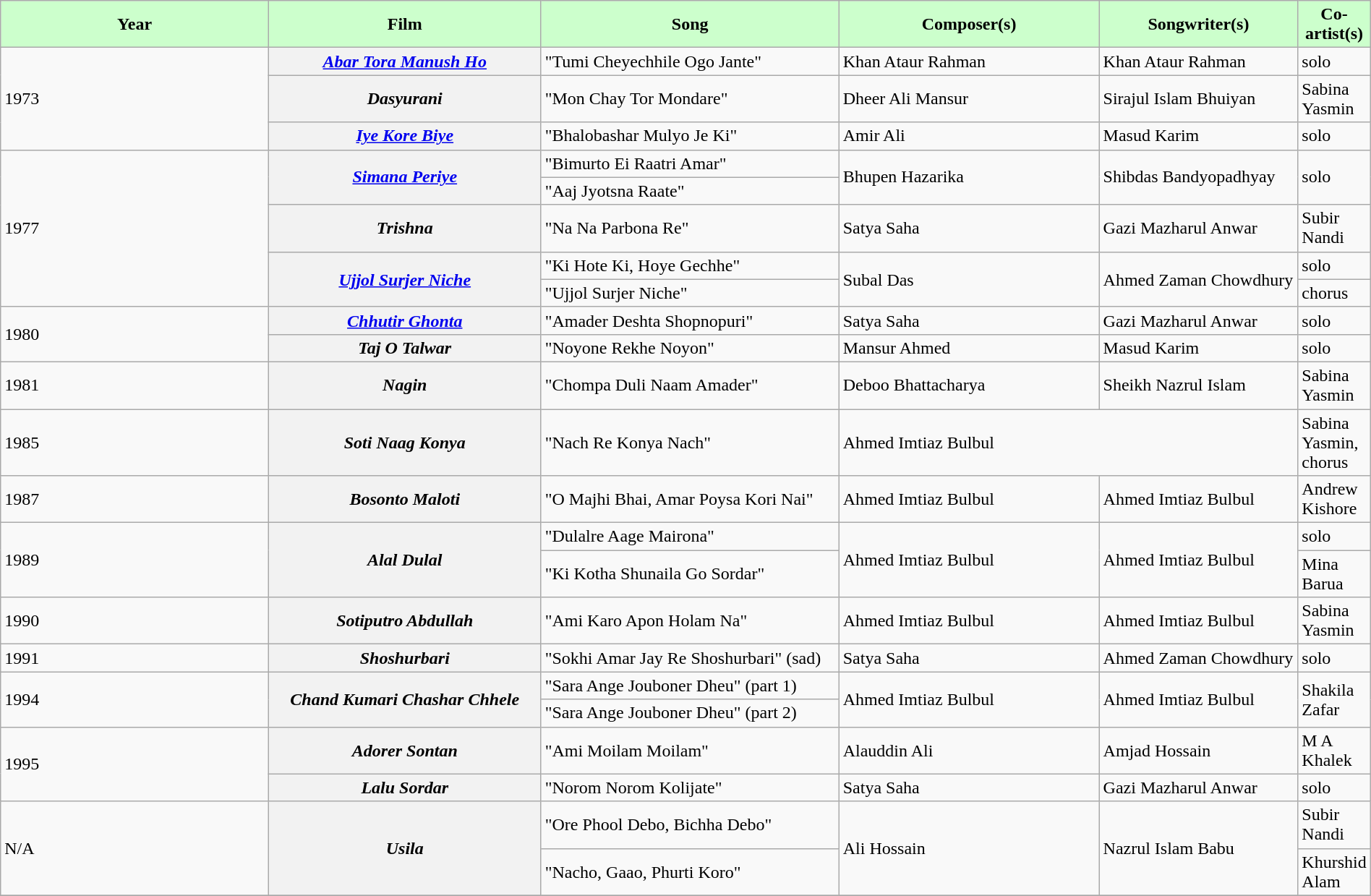<table class="wikitable plainrowheaders" width="100%" textcolor:#000;">
<tr style="background:#cfc; text-align:center;">
<td scope="col" width=21%><strong>Year</strong></td>
<td scope="col" width=21%><strong>Film</strong></td>
<td scope="col" width=23%><strong>Song</strong></td>
<td scope="col" width=20%><strong>Composer(s)</strong></td>
<td scope="col" width=20%><strong>Songwriter(s)</strong></td>
<td scope="col" width=21%><strong>Co-artist(s)</strong></td>
</tr>
<tr>
<td rowspan=3>1973</td>
<th><em><a href='#'>Abar Tora Manush Ho</a></em></th>
<td>"Tumi Cheyechhile Ogo Jante"</td>
<td>Khan Ataur Rahman</td>
<td>Khan Ataur Rahman</td>
<td>solo</td>
</tr>
<tr>
<th><em>Dasyurani</em></th>
<td>"Mon Chay Tor Mondare"</td>
<td>Dheer Ali Mansur</td>
<td>Sirajul Islam Bhuiyan</td>
<td>Sabina Yasmin</td>
</tr>
<tr>
<th><em><a href='#'>Iye Kore Biye</a></em></th>
<td>"Bhalobashar Mulyo Je Ki"</td>
<td>Amir Ali</td>
<td>Masud Karim</td>
<td>solo</td>
</tr>
<tr>
<td rowspan=5>1977</td>
<th rowspan=2><em><a href='#'>Simana Periye</a></em></th>
<td>"Bimurto Ei Raatri Amar"</td>
<td rowspan=2>Bhupen Hazarika</td>
<td rowspan=2>Shibdas Bandyopadhyay</td>
<td rowspan=2>solo</td>
</tr>
<tr>
<td>"Aaj Jyotsna Raate"</td>
</tr>
<tr>
<th><em>Trishna</em></th>
<td>"Na Na Parbona Re"</td>
<td>Satya Saha</td>
<td>Gazi Mazharul Anwar</td>
<td>Subir Nandi</td>
</tr>
<tr>
<th rowspan=2><em><a href='#'>Ujjol Surjer Niche</a></em></th>
<td>"Ki Hote Ki, Hoye Gechhe"</td>
<td rowspan=2>Subal Das</td>
<td rowspan=2>Ahmed Zaman Chowdhury</td>
<td>solo</td>
</tr>
<tr>
<td>"Ujjol Surjer Niche"</td>
<td>chorus</td>
</tr>
<tr>
<td rowspan=2>1980</td>
<th><em><a href='#'>Chhutir Ghonta</a></em></th>
<td>"Amader Deshta Shopnopuri"</td>
<td>Satya Saha</td>
<td>Gazi Mazharul Anwar</td>
<td>solo</td>
</tr>
<tr>
<th><em>Taj O Talwar</em></th>
<td>"Noyone Rekhe Noyon"</td>
<td>Mansur Ahmed</td>
<td>Masud Karim</td>
<td>solo</td>
</tr>
<tr>
<td>1981</td>
<th rowspan=><em>Nagin</em></th>
<td>"Chompa Duli Naam Amader"</td>
<td rowspan=>Deboo Bhattacharya</td>
<td rowspan=>Sheikh Nazrul Islam</td>
<td>Sabina Yasmin</td>
</tr>
<tr>
<td>1985</td>
<th><em>Soti Naag Konya</em></th>
<td>"Nach Re Konya Nach"</td>
<td colspan=2>Ahmed Imtiaz Bulbul</td>
<td>Sabina Yasmin, chorus</td>
</tr>
<tr>
<td>1987</td>
<th><em>Bosonto Maloti</em></th>
<td>"O Majhi Bhai, Amar Poysa Kori Nai"</td>
<td>Ahmed Imtiaz Bulbul</td>
<td>Ahmed Imtiaz Bulbul</td>
<td>Andrew Kishore</td>
</tr>
<tr>
<td rowspan=2>1989</td>
<th Rowspan=2><em>Alal Dulal</em></th>
<td>"Dulalre Aage Mairona"</td>
<td rowspan=2>Ahmed Imtiaz Bulbul</td>
<td rowspan=2>Ahmed Imtiaz Bulbul</td>
<td>solo</td>
</tr>
<tr>
<td>"Ki Kotha Shunaila Go Sordar"</td>
<td>Mina Barua</td>
</tr>
<tr>
<td>1990</td>
<th Rowspan=><em>Sotiputro Abdullah</em></th>
<td>"Ami Karo Apon Holam Na"</td>
<td rowspan=>Ahmed Imtiaz Bulbul</td>
<td rowspan=>Ahmed Imtiaz Bulbul</td>
<td>Sabina Yasmin</td>
</tr>
<tr>
<td Rowspan=>1991</td>
<th><em>Shoshurbari</em></th>
<td>"Sokhi Amar Jay Re Shoshurbari" (sad)</td>
<td>Satya Saha</td>
<td>Ahmed Zaman Chowdhury</td>
<td>solo</td>
</tr>
<tr>
<td rowspan=2>1994</td>
<th rowspan=2><em>Chand Kumari Chashar Chhele</em></th>
<td>"Sara Ange Jouboner Dheu" (part 1)</td>
<td rowspan=2>Ahmed Imtiaz Bulbul</td>
<td Rowspan=2>Ahmed Imtiaz Bulbul</td>
<td rowspan=2>Shakila Zafar</td>
</tr>
<tr>
<td>"Sara Ange Jouboner Dheu" (part 2)</td>
</tr>
<tr>
<td rowspan=2>1995</td>
<th rowspan=1><em>Adorer Sontan</em> </th>
<td>"Ami Moilam Moilam"</td>
<td rowspan=1>Alauddin Ali</td>
<td rowspan=1>Amjad Hossain</td>
<td>M A Khalek</td>
</tr>
<tr>
<th rowspan=><em>Lalu Sordar</em></th>
<td>"Norom Norom Kolijate"</td>
<td rowspan=>Satya Saha</td>
<td rowspan=>Gazi Mazharul Anwar</td>
<td>solo</td>
</tr>
<tr>
<td rowspan=2>N/A</td>
<th Rowspan=2><em>Usila</em></th>
<td>"Ore Phool Debo, Bichha Debo"</td>
<td Rowspan=2>Ali Hossain</td>
<td rowspan=2>Nazrul Islam Babu</td>
<td>Subir Nandi</td>
</tr>
<tr>
<td>"Nacho, Gaao, Phurti Koro"</td>
<td>Khurshid Alam</td>
</tr>
<tr>
</tr>
</table>
